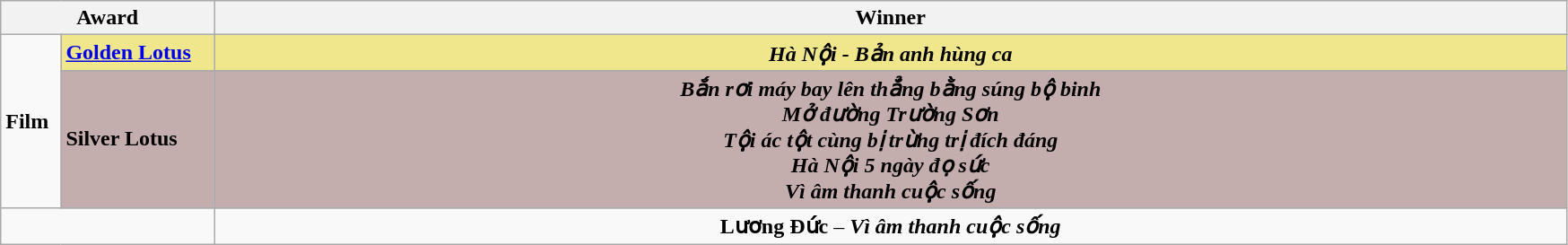<table class=wikitable>
<tr>
<th width="12%" colspan="2">Award</th>
<th width="76%">Winner</th>
</tr>
<tr>
<td rowspan="2"><strong>Film</strong></td>
<td style="background:#F0E68C"><strong><a href='#'>Golden Lotus</a></strong></td>
<td style="background:#F0E68C" align=center><strong><em>Hà Nội - Bản anh hùng ca</em></strong></td>
</tr>
<tr>
<td style="background:#C4AEAD"><strong>Silver Lotus</strong></td>
<td style="background:#C4AEAD" align=center><strong><em>Bắn rơi máy bay lên thẳng bằng súng bộ binh</em></strong><br><strong><em>Mở đường Trường Sơn</em></strong><br><strong><em>Tội ác tột cùng bị trừng trị đích đáng</em></strong><br><strong><em>Hà Nội 5 ngày đọ sức</em></strong><br><strong><em>Vì âm thanh cuộc sống</em></strong></td>
</tr>
<tr>
<td colspan="2" align=center><strong></strong></td>
<td align=center><strong>Lương Đức</strong> – <strong><em>Vì âm thanh cuộc sống</em></strong></td>
</tr>
</table>
